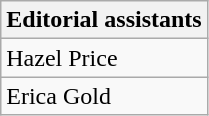<table class="wikitable">
<tr>
<th>Editorial assistants</th>
</tr>
<tr>
<td>Hazel Price</td>
</tr>
<tr>
<td>Erica Gold</td>
</tr>
</table>
